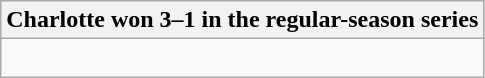<table class="wikitable collapsible collapsed">
<tr>
<th>Charlotte won 3–1 in the regular-season series</th>
</tr>
<tr>
<td><br>


</td>
</tr>
</table>
